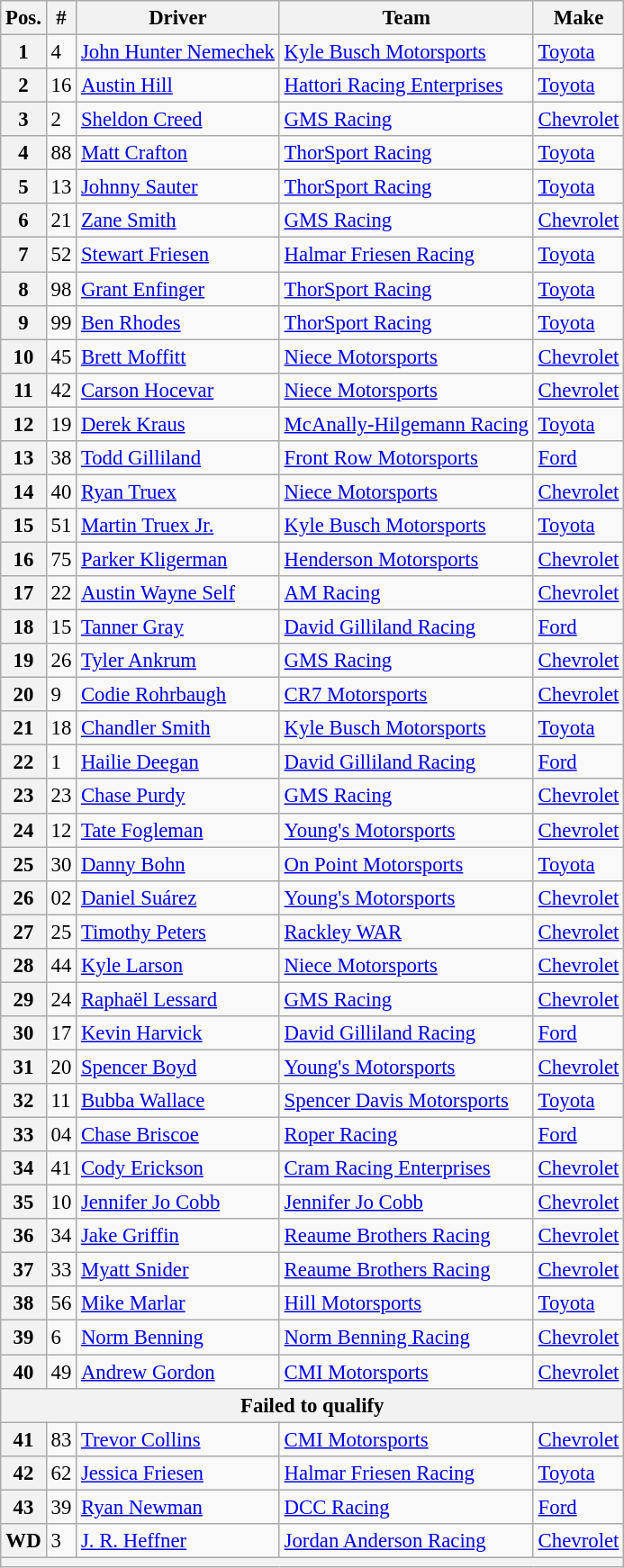<table class="wikitable" style="font-size: 95%;">
<tr>
<th>Pos.</th>
<th>#</th>
<th>Driver</th>
<th>Team</th>
<th>Make</th>
</tr>
<tr>
<th>1</th>
<td>4</td>
<td><a href='#'>John Hunter Nemechek</a></td>
<td><a href='#'>Kyle Busch Motorsports</a></td>
<td><a href='#'>Toyota</a></td>
</tr>
<tr>
<th>2</th>
<td>16</td>
<td><a href='#'>Austin Hill</a></td>
<td><a href='#'>Hattori Racing Enterprises</a></td>
<td><a href='#'>Toyota</a></td>
</tr>
<tr>
<th>3</th>
<td>2</td>
<td><a href='#'>Sheldon Creed</a></td>
<td><a href='#'>GMS Racing</a></td>
<td><a href='#'>Chevrolet</a></td>
</tr>
<tr>
<th>4</th>
<td>88</td>
<td><a href='#'>Matt Crafton</a></td>
<td><a href='#'>ThorSport Racing</a></td>
<td><a href='#'>Toyota</a></td>
</tr>
<tr>
<th>5</th>
<td>13</td>
<td><a href='#'>Johnny Sauter</a></td>
<td><a href='#'>ThorSport Racing</a></td>
<td><a href='#'>Toyota</a></td>
</tr>
<tr>
<th>6</th>
<td>21</td>
<td><a href='#'>Zane Smith</a></td>
<td><a href='#'>GMS Racing</a></td>
<td><a href='#'>Chevrolet</a></td>
</tr>
<tr>
<th>7</th>
<td>52</td>
<td><a href='#'>Stewart Friesen</a></td>
<td><a href='#'>Halmar Friesen Racing</a></td>
<td><a href='#'>Toyota</a></td>
</tr>
<tr>
<th>8</th>
<td>98</td>
<td><a href='#'>Grant Enfinger</a></td>
<td><a href='#'>ThorSport Racing</a></td>
<td><a href='#'>Toyota</a></td>
</tr>
<tr>
<th>9</th>
<td>99</td>
<td><a href='#'>Ben Rhodes</a></td>
<td><a href='#'>ThorSport Racing</a></td>
<td><a href='#'>Toyota</a></td>
</tr>
<tr>
<th>10</th>
<td>45</td>
<td><a href='#'>Brett Moffitt</a></td>
<td><a href='#'>Niece Motorsports</a></td>
<td><a href='#'>Chevrolet</a></td>
</tr>
<tr>
<th>11</th>
<td>42</td>
<td><a href='#'>Carson Hocevar</a></td>
<td><a href='#'>Niece Motorsports</a></td>
<td><a href='#'>Chevrolet</a></td>
</tr>
<tr>
<th>12</th>
<td>19</td>
<td><a href='#'>Derek Kraus</a></td>
<td><a href='#'>McAnally-Hilgemann Racing</a></td>
<td><a href='#'>Toyota</a></td>
</tr>
<tr>
<th>13</th>
<td>38</td>
<td><a href='#'>Todd Gilliland</a></td>
<td><a href='#'>Front Row Motorsports</a></td>
<td><a href='#'>Ford</a></td>
</tr>
<tr>
<th>14</th>
<td>40</td>
<td><a href='#'>Ryan Truex</a></td>
<td><a href='#'>Niece Motorsports</a></td>
<td><a href='#'>Chevrolet</a></td>
</tr>
<tr>
<th>15</th>
<td>51</td>
<td><a href='#'>Martin Truex Jr.</a></td>
<td><a href='#'>Kyle Busch Motorsports</a></td>
<td><a href='#'>Toyota</a></td>
</tr>
<tr>
<th>16</th>
<td>75</td>
<td><a href='#'>Parker Kligerman</a></td>
<td><a href='#'>Henderson Motorsports</a></td>
<td><a href='#'>Chevrolet</a></td>
</tr>
<tr>
<th>17</th>
<td>22</td>
<td><a href='#'>Austin Wayne Self</a></td>
<td><a href='#'>AM Racing</a></td>
<td><a href='#'>Chevrolet</a></td>
</tr>
<tr>
<th>18</th>
<td>15</td>
<td><a href='#'>Tanner Gray</a></td>
<td><a href='#'>David Gilliland Racing</a></td>
<td><a href='#'>Ford</a></td>
</tr>
<tr>
<th>19</th>
<td>26</td>
<td><a href='#'>Tyler Ankrum</a></td>
<td><a href='#'>GMS Racing</a></td>
<td><a href='#'>Chevrolet</a></td>
</tr>
<tr>
<th>20</th>
<td>9</td>
<td><a href='#'>Codie Rohrbaugh</a></td>
<td><a href='#'>CR7 Motorsports</a></td>
<td><a href='#'>Chevrolet</a></td>
</tr>
<tr>
<th>21</th>
<td>18</td>
<td><a href='#'>Chandler Smith</a></td>
<td><a href='#'>Kyle Busch Motorsports</a></td>
<td><a href='#'>Toyota</a></td>
</tr>
<tr>
<th>22</th>
<td>1</td>
<td><a href='#'>Hailie Deegan</a></td>
<td><a href='#'>David Gilliland Racing</a></td>
<td><a href='#'>Ford</a></td>
</tr>
<tr>
<th>23</th>
<td>23</td>
<td><a href='#'>Chase Purdy</a></td>
<td><a href='#'>GMS Racing</a></td>
<td><a href='#'>Chevrolet</a></td>
</tr>
<tr>
<th>24</th>
<td>12</td>
<td><a href='#'>Tate Fogleman</a></td>
<td><a href='#'>Young's Motorsports</a></td>
<td><a href='#'>Chevrolet</a></td>
</tr>
<tr>
<th>25</th>
<td>30</td>
<td><a href='#'>Danny Bohn</a></td>
<td><a href='#'>On Point Motorsports</a></td>
<td><a href='#'>Toyota</a></td>
</tr>
<tr>
<th>26</th>
<td>02</td>
<td><a href='#'>Daniel Suárez</a></td>
<td><a href='#'>Young's Motorsports</a></td>
<td><a href='#'>Chevrolet</a></td>
</tr>
<tr>
<th>27</th>
<td>25</td>
<td><a href='#'>Timothy Peters</a></td>
<td><a href='#'>Rackley WAR</a></td>
<td><a href='#'>Chevrolet</a></td>
</tr>
<tr>
<th>28</th>
<td>44</td>
<td><a href='#'>Kyle Larson</a></td>
<td><a href='#'>Niece Motorsports</a></td>
<td><a href='#'>Chevrolet</a></td>
</tr>
<tr>
<th>29</th>
<td>24</td>
<td><a href='#'>Raphaël Lessard</a></td>
<td><a href='#'>GMS Racing</a></td>
<td><a href='#'>Chevrolet</a></td>
</tr>
<tr>
<th>30</th>
<td>17</td>
<td><a href='#'>Kevin Harvick</a></td>
<td><a href='#'>David Gilliland Racing</a></td>
<td><a href='#'>Ford</a></td>
</tr>
<tr>
<th>31</th>
<td>20</td>
<td><a href='#'>Spencer Boyd</a></td>
<td><a href='#'>Young's Motorsports</a></td>
<td><a href='#'>Chevrolet</a></td>
</tr>
<tr>
<th>32</th>
<td>11</td>
<td><a href='#'>Bubba Wallace</a></td>
<td><a href='#'>Spencer Davis Motorsports</a></td>
<td><a href='#'>Toyota</a></td>
</tr>
<tr>
<th>33</th>
<td>04</td>
<td><a href='#'>Chase Briscoe</a></td>
<td><a href='#'>Roper Racing</a></td>
<td><a href='#'>Ford</a></td>
</tr>
<tr>
<th>34</th>
<td>41</td>
<td><a href='#'>Cody Erickson</a></td>
<td><a href='#'>Cram Racing Enterprises</a></td>
<td><a href='#'>Chevrolet</a></td>
</tr>
<tr>
<th>35</th>
<td>10</td>
<td><a href='#'>Jennifer Jo Cobb</a></td>
<td><a href='#'>Jennifer Jo Cobb</a></td>
<td><a href='#'>Chevrolet</a></td>
</tr>
<tr>
<th>36</th>
<td>34</td>
<td><a href='#'>Jake Griffin</a></td>
<td><a href='#'>Reaume Brothers Racing</a></td>
<td><a href='#'>Chevrolet</a></td>
</tr>
<tr>
<th>37</th>
<td>33</td>
<td><a href='#'>Myatt Snider</a></td>
<td><a href='#'>Reaume Brothers Racing</a></td>
<td><a href='#'>Chevrolet</a></td>
</tr>
<tr>
<th>38</th>
<td>56</td>
<td><a href='#'>Mike Marlar</a></td>
<td><a href='#'>Hill Motorsports</a></td>
<td><a href='#'>Toyota</a></td>
</tr>
<tr>
<th>39</th>
<td>6</td>
<td><a href='#'>Norm Benning</a></td>
<td><a href='#'>Norm Benning Racing</a></td>
<td><a href='#'>Chevrolet</a></td>
</tr>
<tr>
<th>40</th>
<td>49</td>
<td><a href='#'>Andrew Gordon</a></td>
<td><a href='#'>CMI Motorsports</a></td>
<td><a href='#'>Chevrolet</a></td>
</tr>
<tr>
<th colspan="5">Failed to qualify</th>
</tr>
<tr>
<th>41</th>
<td>83</td>
<td><a href='#'>Trevor Collins</a></td>
<td><a href='#'>CMI Motorsports</a></td>
<td><a href='#'>Chevrolet</a></td>
</tr>
<tr>
<th>42</th>
<td>62</td>
<td><a href='#'>Jessica Friesen</a></td>
<td><a href='#'>Halmar Friesen Racing</a></td>
<td><a href='#'>Toyota</a></td>
</tr>
<tr>
<th>43</th>
<td>39</td>
<td><a href='#'>Ryan Newman</a></td>
<td><a href='#'>DCC Racing</a></td>
<td><a href='#'>Ford</a></td>
</tr>
<tr>
<th>WD</th>
<td>3</td>
<td><a href='#'>J. R. Heffner</a></td>
<td><a href='#'>Jordan Anderson Racing</a></td>
<td><a href='#'>Chevrolet</a></td>
</tr>
<tr>
<th colspan="5"></th>
</tr>
</table>
